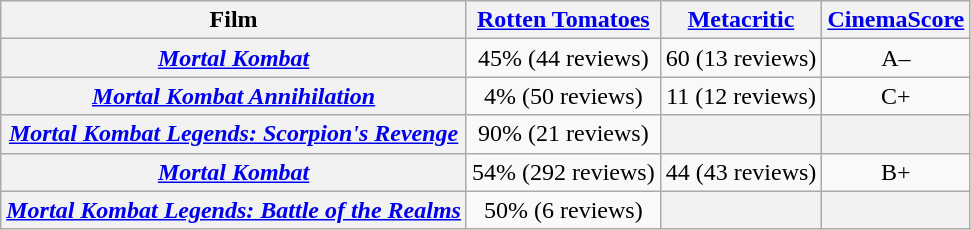<table class="wikitable plainrowheaders" style="text-align:center;">
<tr>
<th>Film</th>
<th><a href='#'>Rotten Tomatoes</a></th>
<th><a href='#'>Metacritic</a></th>
<th><a href='#'>CinemaScore</a></th>
</tr>
<tr>
<th scope="row"><em><a href='#'>Mortal Kombat</a></em></th>
<td>45% (44 reviews)</td>
<td>60 (13 reviews)</td>
<td>A–</td>
</tr>
<tr>
<th scope="row"><em><a href='#'>Mortal Kombat Annihilation</a></em></th>
<td>4% (50 reviews)</td>
<td>11 (12 reviews)</td>
<td>C+</td>
</tr>
<tr>
<th scope="row"><em><a href='#'>Mortal Kombat Legends: Scorpion's Revenge</a></em></th>
<td>90% (21 reviews)</td>
<th></th>
<th></th>
</tr>
<tr>
<th scope="row"><em><a href='#'>Mortal Kombat</a></em></th>
<td>54% (292 reviews)</td>
<td>44 (43 reviews)</td>
<td>B+</td>
</tr>
<tr>
<th scope="row"><em><a href='#'>Mortal Kombat Legends: Battle of the Realms</a></em></th>
<td>50% (6 reviews)</td>
<th></th>
<th></th>
</tr>
</table>
